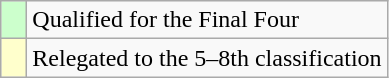<table class="wikitable">
<tr>
<td width=10px bgcolor="#ccffcc"></td>
<td>Qualified for the Final Four</td>
</tr>
<tr>
<td width=10px bgcolor="#ffffcc"></td>
<td>Relegated to the 5–8th classification</td>
</tr>
</table>
